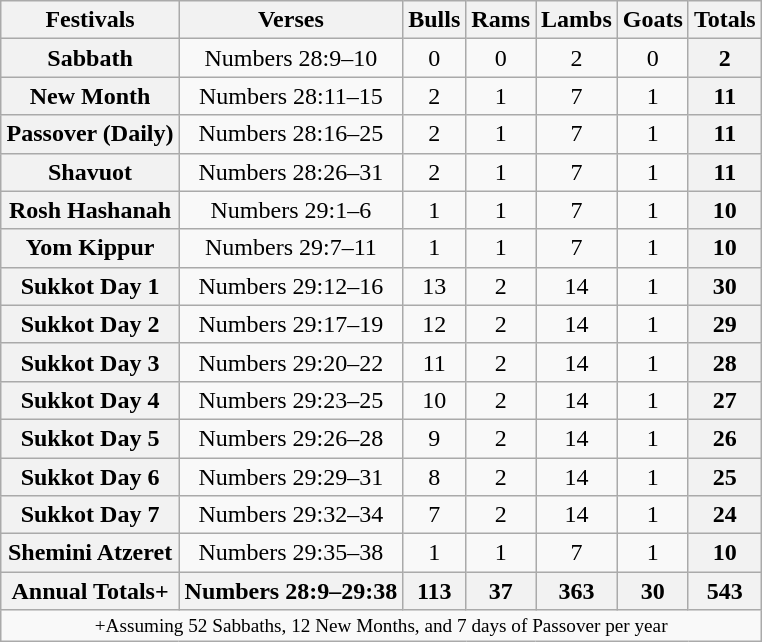<table class="wikitable" align=right style="text-align:center">
<tr>
<th>Festivals</th>
<th>Verses</th>
<th>Bulls</th>
<th>Rams</th>
<th>Lambs</th>
<th>Goats</th>
<th>Totals</th>
</tr>
<tr>
<th>Sabbath</th>
<td>Numbers 28:9–10</td>
<td>0</td>
<td>0</td>
<td>2</td>
<td>0</td>
<th>2</th>
</tr>
<tr>
<th>New Month</th>
<td>Numbers 28:11–15</td>
<td>2</td>
<td>1</td>
<td>7</td>
<td>1</td>
<th>11</th>
</tr>
<tr>
<th>Passover (Daily)</th>
<td>Numbers 28:16–25</td>
<td>2</td>
<td>1</td>
<td>7</td>
<td>1</td>
<th>11</th>
</tr>
<tr>
<th>Shavuot</th>
<td>Numbers 28:26–31</td>
<td>2</td>
<td>1</td>
<td>7</td>
<td>1</td>
<th>11</th>
</tr>
<tr>
<th>Rosh Hashanah</th>
<td>Numbers 29:1–6</td>
<td>1</td>
<td>1</td>
<td>7</td>
<td>1</td>
<th>10</th>
</tr>
<tr>
<th>Yom Kippur</th>
<td>Numbers 29:7–11</td>
<td>1</td>
<td>1</td>
<td>7</td>
<td>1</td>
<th>10</th>
</tr>
<tr>
<th>Sukkot Day 1</th>
<td>Numbers 29:12–16</td>
<td>13</td>
<td>2</td>
<td>14</td>
<td>1</td>
<th>30</th>
</tr>
<tr>
<th>Sukkot Day 2</th>
<td>Numbers 29:17–19</td>
<td>12</td>
<td>2</td>
<td>14</td>
<td>1</td>
<th>29</th>
</tr>
<tr>
<th>Sukkot Day 3</th>
<td>Numbers 29:20–22</td>
<td>11</td>
<td>2</td>
<td>14</td>
<td>1</td>
<th>28</th>
</tr>
<tr>
<th>Sukkot Day 4</th>
<td>Numbers 29:23–25</td>
<td>10</td>
<td>2</td>
<td>14</td>
<td>1</td>
<th>27</th>
</tr>
<tr>
<th>Sukkot Day 5</th>
<td>Numbers 29:26–28</td>
<td>9</td>
<td>2</td>
<td>14</td>
<td>1</td>
<th>26</th>
</tr>
<tr>
<th>Sukkot Day 6</th>
<td>Numbers 29:29–31</td>
<td>8</td>
<td>2</td>
<td>14</td>
<td>1</td>
<th>25</th>
</tr>
<tr>
<th>Sukkot Day 7</th>
<td>Numbers 29:32–34</td>
<td>7</td>
<td>2</td>
<td>14</td>
<td>1</td>
<th>24</th>
</tr>
<tr>
<th>Shemini Atzeret</th>
<td>Numbers 29:35–38</td>
<td>1</td>
<td>1</td>
<td>7</td>
<td>1</td>
<th>10</th>
</tr>
<tr>
<th>Annual Totals+</th>
<th>Numbers 28:9–29:38</th>
<th>113</th>
<th>37</th>
<th>363</th>
<th>30</th>
<th>543</th>
</tr>
<tr>
<td colspan=7 style="font-size:80%">+Assuming 52 Sabbaths, 12 New Months, and 7 days of Passover per year</td>
</tr>
</table>
